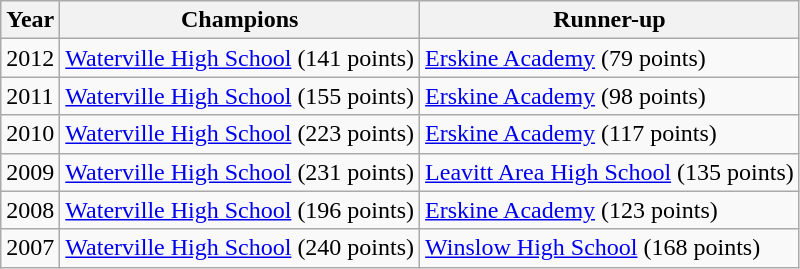<table class="wikitable" border="1">
<tr>
<th>Year</th>
<th>Champions</th>
<th>Runner-up</th>
</tr>
<tr>
<td>2012</td>
<td><a href='#'>Waterville High School</a> (141 points)</td>
<td><a href='#'>Erskine Academy</a> (79 points)</td>
</tr>
<tr>
<td>2011</td>
<td><a href='#'>Waterville High School</a> (155 points)</td>
<td><a href='#'>Erskine Academy</a> (98 points)</td>
</tr>
<tr>
<td>2010</td>
<td><a href='#'>Waterville High School</a> (223 points)</td>
<td><a href='#'>Erskine Academy</a> (117 points)</td>
</tr>
<tr>
<td>2009</td>
<td><a href='#'>Waterville High School</a> (231 points)</td>
<td><a href='#'>Leavitt Area High School</a> (135 points)</td>
</tr>
<tr>
<td>2008</td>
<td><a href='#'>Waterville High School</a> (196 points)</td>
<td><a href='#'>Erskine Academy</a> (123 points)</td>
</tr>
<tr>
<td>2007</td>
<td><a href='#'>Waterville High School</a> (240 points)</td>
<td><a href='#'>Winslow High School</a> (168 points)</td>
</tr>
</table>
